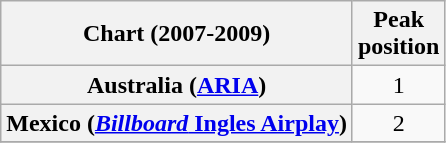<table class="wikitable plainrowheaders" style="text-align:center">
<tr>
<th>Chart (2007-2009)</th>
<th>Peak<br>position</th>
</tr>
<tr>
<th scope="row">Australia (<a href='#'>ARIA</a>)</th>
<td>1</td>
</tr>
<tr>
<th scope="row">Mexico (<a href='#'><em>Billboard</em> Ingles Airplay</a>)</th>
<td style="text-align:center;">2</td>
</tr>
<tr>
</tr>
</table>
